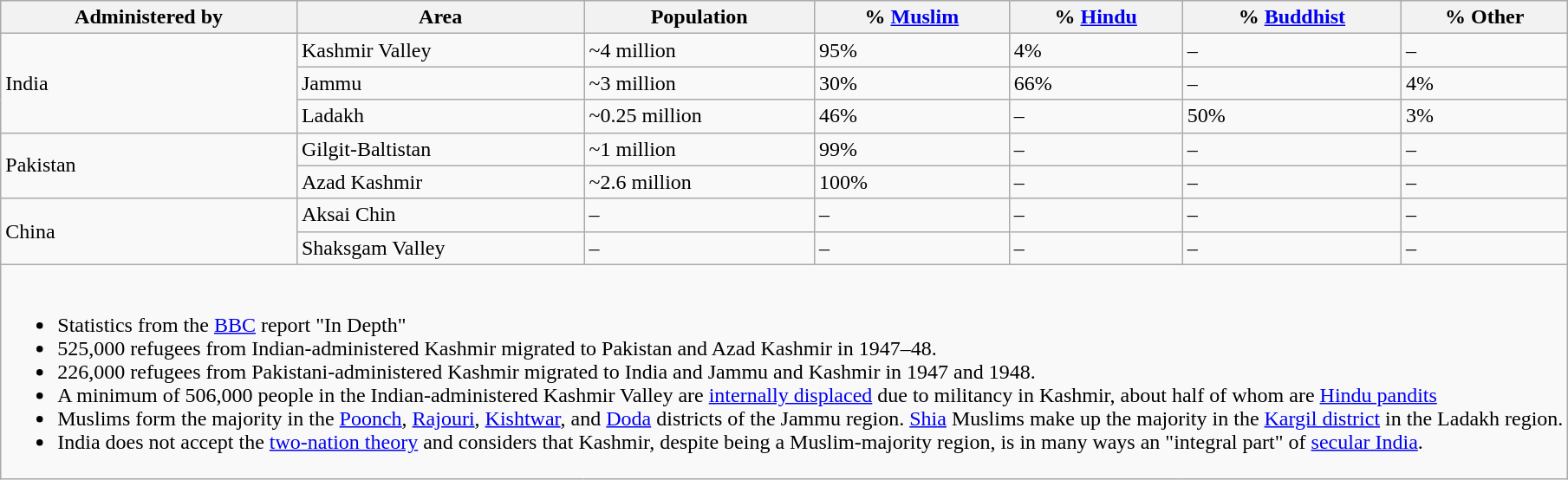<table class="wikitable">
<tr>
<th>Administered by</th>
<th>Area</th>
<th>Population</th>
<th>% <a href='#'>Muslim</a></th>
<th>% <a href='#'>Hindu</a></th>
<th>% <a href='#'>Buddhist</a></th>
<th>% Other</th>
</tr>
<tr>
<td rowspan="3">India</td>
<td>Kashmir Valley</td>
<td>~4 million</td>
<td>95%</td>
<td>4%</td>
<td>–</td>
<td>–</td>
</tr>
<tr>
<td>Jammu</td>
<td>~3 million</td>
<td>30%</td>
<td>66%</td>
<td>–</td>
<td>4%</td>
</tr>
<tr>
<td>Ladakh</td>
<td>~0.25 million</td>
<td>46%</td>
<td>–</td>
<td>50%</td>
<td>3%</td>
</tr>
<tr>
<td rowspan="2">Pakistan</td>
<td>Gilgit-Baltistan</td>
<td>~1 million</td>
<td>99%</td>
<td>–</td>
<td>–</td>
<td>–</td>
</tr>
<tr>
<td>Azad Kashmir</td>
<td>~2.6 million</td>
<td>100%</td>
<td>–</td>
<td>–</td>
<td>–</td>
</tr>
<tr>
<td rowspan="2">China</td>
<td>Aksai Chin</td>
<td>–</td>
<td>–</td>
<td>–</td>
<td>–</td>
<td>–</td>
</tr>
<tr>
<td>Shaksgam Valley</td>
<td>–</td>
<td>–</td>
<td>–</td>
<td>–</td>
<td>–</td>
</tr>
<tr>
<td colspan="7"><br><ul><li>Statistics from the <a href='#'>BBC</a> report "In Depth"</li><li>525,000 refugees from Indian-administered Kashmir migrated to Pakistan and Azad Kashmir in 1947–48.</li><li>226,000 refugees from Pakistani-administered Kashmir migrated to India and Jammu and Kashmir in 1947 and 1948.</li><li>A minimum of 506,000 people in the Indian-administered Kashmir Valley are <a href='#'>internally displaced</a> due to militancy in Kashmir, about half of whom are <a href='#'>Hindu pandits</a></li><li>Muslims form the majority in the <a href='#'>Poonch</a>, <a href='#'>Rajouri</a>, <a href='#'>Kishtwar</a>, and <a href='#'>Doda</a> districts of the Jammu region. <a href='#'>Shia</a> Muslims make up the majority in the <a href='#'>Kargil district</a> in the Ladakh region.</li><li>India does not accept the <a href='#'>two-nation theory</a> and considers that Kashmir, despite being a Muslim-majority region, is in many ways an "integral part" of <a href='#'>secular India</a>.</li></ul></td>
</tr>
</table>
